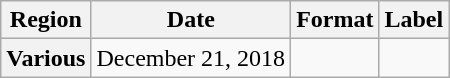<table class="wikitable plainrowheaders">
<tr>
<th scope="col">Region</th>
<th scope="col">Date</th>
<th scope="col">Format</th>
<th scope="col">Label</th>
</tr>
<tr>
<th rowspan="1" scope="row">Various</th>
<td>December 21, 2018</td>
<td rowspan="2"></td>
<td rowspan="2" scope="row"></td>
</tr>
</table>
